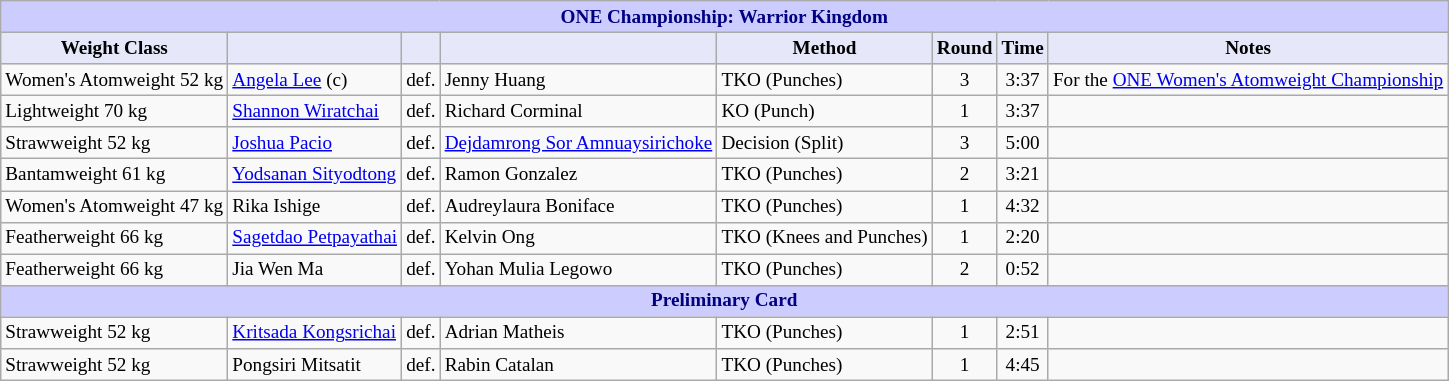<table class="wikitable" style="font-size: 80%;">
<tr>
<th colspan="8" style="background-color: #ccf; color: #000080; text-align: center;"><strong>ONE Championship: Warrior Kingdom</strong></th>
</tr>
<tr>
<th colspan="1" style="background-color: #E6E8FA; color: #000000; text-align: center;">Weight Class</th>
<th colspan="1" style="background-color: #E6E8FA; color: #000000; text-align: center;"></th>
<th colspan="1" style="background-color: #E6E8FA; color: #000000; text-align: center;"></th>
<th colspan="1" style="background-color: #E6E8FA; color: #000000; text-align: center;"></th>
<th colspan="1" style="background-color: #E6E8FA; color: #000000; text-align: center;">Method</th>
<th colspan="1" style="background-color: #E6E8FA; color: #000000; text-align: center;">Round</th>
<th colspan="1" style="background-color: #E6E8FA; color: #000000; text-align: center;">Time</th>
<th colspan="1" style="background-color: #E6E8FA; color: #000000; text-align: center;">Notes</th>
</tr>
<tr>
<td>Women's Atomweight 52 kg</td>
<td> <a href='#'>Angela Lee</a> (c)</td>
<td>def.</td>
<td> Jenny Huang</td>
<td>TKO (Punches)</td>
<td align=center>3</td>
<td align=center>3:37</td>
<td>For the <a href='#'>ONE Women's Atomweight Championship</a></td>
</tr>
<tr>
<td>Lightweight 70 kg</td>
<td> <a href='#'>Shannon Wiratchai</a></td>
<td>def.</td>
<td> Richard Corminal</td>
<td>KO (Punch)</td>
<td align=center>1</td>
<td align=center>3:37</td>
<td></td>
</tr>
<tr>
<td>Strawweight 52 kg</td>
<td> <a href='#'>Joshua Pacio</a></td>
<td>def.</td>
<td> <a href='#'>Dejdamrong Sor Amnuaysirichoke</a></td>
<td>Decision (Split)</td>
<td align=center>3</td>
<td align=center>5:00</td>
<td></td>
</tr>
<tr>
<td>Bantamweight 61 kg</td>
<td> <a href='#'>Yodsanan Sityodtong</a></td>
<td>def.</td>
<td> Ramon Gonzalez</td>
<td>TKO (Punches)</td>
<td align=center>2</td>
<td align=center>3:21</td>
<td></td>
</tr>
<tr>
<td>Women's Atomweight 47 kg</td>
<td> Rika Ishige</td>
<td>def.</td>
<td> Audreylaura Boniface</td>
<td>TKO (Punches)</td>
<td align=center>1</td>
<td align=center>4:32</td>
<td></td>
</tr>
<tr>
<td>Featherweight 66 kg</td>
<td> <a href='#'>Sagetdao Petpayathai</a></td>
<td>def.</td>
<td> Kelvin Ong</td>
<td>TKO (Knees and Punches)</td>
<td align=center>1</td>
<td align=center>2:20</td>
<td></td>
</tr>
<tr>
<td>Featherweight 66 kg</td>
<td> Jia Wen Ma</td>
<td>def.</td>
<td> Yohan Mulia Legowo</td>
<td>TKO (Punches)</td>
<td align=center>2</td>
<td align=center>0:52</td>
<td></td>
</tr>
<tr>
<th colspan="8" style="background-color: #ccf; color: #000080; text-align: center;"><strong>Preliminary Card</strong></th>
</tr>
<tr>
<td>Strawweight 52 kg</td>
<td> <a href='#'>Kritsada Kongsrichai</a></td>
<td>def.</td>
<td> Adrian Matheis</td>
<td>TKO (Punches)</td>
<td align=center>1</td>
<td align=center>2:51</td>
<td></td>
</tr>
<tr>
<td>Strawweight 52 kg</td>
<td> Pongsiri Mitsatit</td>
<td>def.</td>
<td> Rabin Catalan</td>
<td>TKO (Punches)</td>
<td align=center>1</td>
<td align=center>4:45</td>
<td></td>
</tr>
</table>
